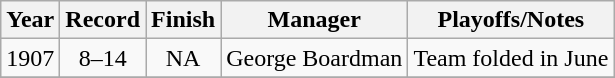<table class="wikitable" style="text-align:center">
<tr>
<th>Year</th>
<th>Record</th>
<th>Finish</th>
<th>Manager</th>
<th>Playoffs/Notes</th>
</tr>
<tr align=center>
<td>1907</td>
<td>8–14</td>
<td>NA</td>
<td>George Boardman</td>
<td>Team folded in June</td>
</tr>
<tr align=center>
</tr>
</table>
